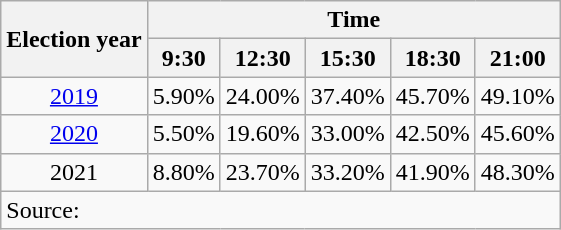<table class=wikitable style=text-align:left>
<tr>
<th rowspan=2>Election year</th>
<th colspan=6>Time</th>
</tr>
<tr>
<th>9:30</th>
<th>12:30</th>
<th>15:30</th>
<th>18:30</th>
<th>21:00</th>
</tr>
<tr>
<td align=center><a href='#'>2019</a></td>
<td>5.90%</td>
<td>24.00%</td>
<td>37.40%</td>
<td>45.70%</td>
<td>49.10%</td>
</tr>
<tr>
<td align=center><a href='#'>2020</a></td>
<td>5.50%</td>
<td>19.60%</td>
<td>33.00%</td>
<td>42.50%</td>
<td>45.60%</td>
</tr>
<tr>
<td align=center>2021</td>
<td>8.80%</td>
<td>23.70%</td>
<td>33.20%</td>
<td>41.90%</td>
<td>48.30%</td>
</tr>
<tr>
<td colspan=7>Source: </td>
</tr>
</table>
